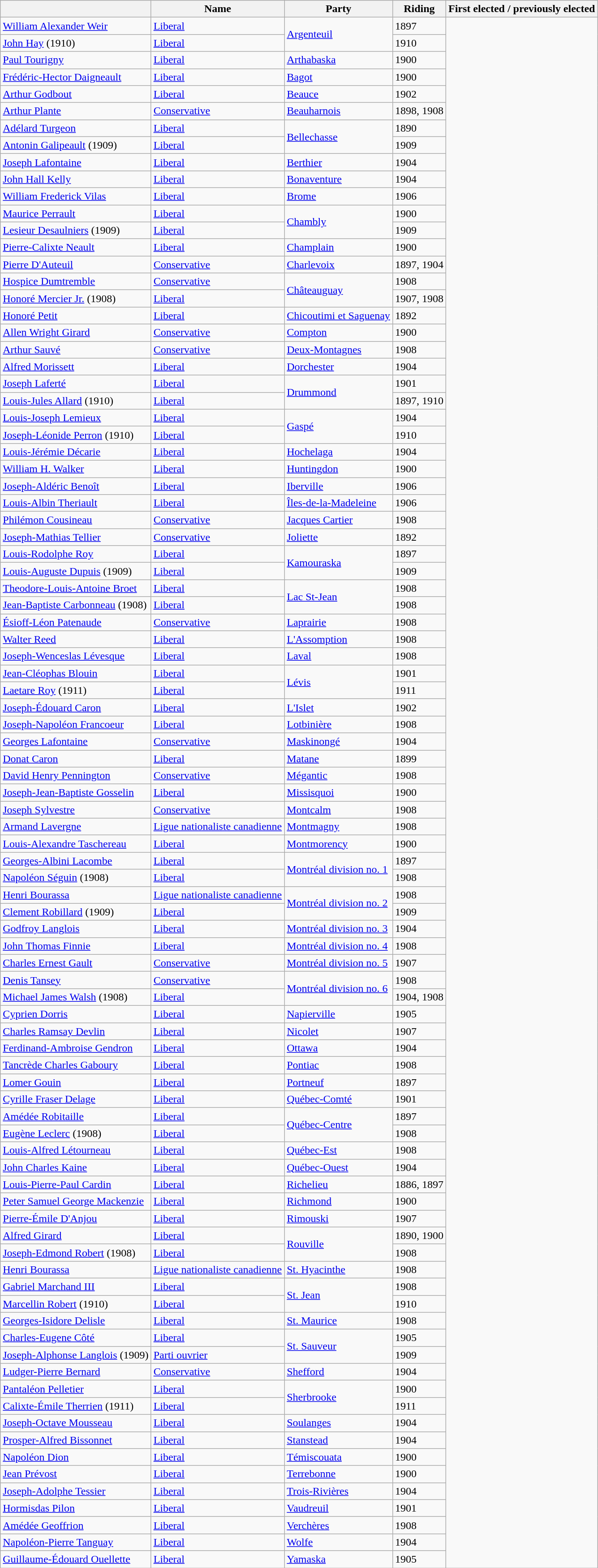<table class="wikitable sortable">
<tr>
<th></th>
<th>Name</th>
<th>Party</th>
<th>Riding</th>
<th>First elected / previously elected</th>
</tr>
<tr>
<td><a href='#'>William Alexander Weir</a></td>
<td><a href='#'>Liberal</a></td>
<td rowspan=2><a href='#'>Argenteuil</a></td>
<td>1897</td>
</tr>
<tr>
<td><a href='#'>John Hay</a> (1910)</td>
<td><a href='#'>Liberal</a></td>
<td>1910</td>
</tr>
<tr>
<td><a href='#'>Paul Tourigny</a></td>
<td><a href='#'>Liberal</a></td>
<td><a href='#'>Arthabaska</a></td>
<td>1900</td>
</tr>
<tr>
<td><a href='#'>Frédéric-Hector Daigneault</a></td>
<td><a href='#'>Liberal</a></td>
<td><a href='#'>Bagot</a></td>
<td>1900</td>
</tr>
<tr>
<td><a href='#'>Arthur Godbout</a></td>
<td><a href='#'>Liberal</a></td>
<td><a href='#'>Beauce</a></td>
<td>1902</td>
</tr>
<tr>
<td><a href='#'>Arthur Plante</a></td>
<td><a href='#'>Conservative</a></td>
<td><a href='#'>Beauharnois</a></td>
<td>1898, 1908</td>
</tr>
<tr>
<td><a href='#'>Adélard Turgeon</a></td>
<td><a href='#'>Liberal</a></td>
<td rowspan=2><a href='#'>Bellechasse</a></td>
<td>1890</td>
</tr>
<tr>
<td><a href='#'>Antonin Galipeault</a> (1909)</td>
<td><a href='#'>Liberal</a></td>
<td>1909</td>
</tr>
<tr>
<td><a href='#'>Joseph Lafontaine</a></td>
<td><a href='#'>Liberal</a></td>
<td><a href='#'>Berthier</a></td>
<td>1904</td>
</tr>
<tr>
<td><a href='#'>John Hall Kelly</a></td>
<td><a href='#'>Liberal</a></td>
<td><a href='#'>Bonaventure</a></td>
<td>1904</td>
</tr>
<tr>
<td><a href='#'>William Frederick Vilas</a></td>
<td><a href='#'>Liberal</a></td>
<td><a href='#'>Brome</a></td>
<td>1906</td>
</tr>
<tr>
<td><a href='#'>Maurice Perrault</a></td>
<td><a href='#'>Liberal</a></td>
<td rowspan=2><a href='#'>Chambly</a></td>
<td>1900</td>
</tr>
<tr>
<td><a href='#'>Lesieur Desaulniers</a> (1909)</td>
<td><a href='#'>Liberal</a></td>
<td>1909</td>
</tr>
<tr>
<td><a href='#'>Pierre-Calixte Neault</a></td>
<td><a href='#'>Liberal</a></td>
<td><a href='#'>Champlain</a></td>
<td>1900</td>
</tr>
<tr>
<td><a href='#'>Pierre D'Auteuil</a></td>
<td><a href='#'>Conservative</a></td>
<td><a href='#'>Charlevoix</a></td>
<td>1897, 1904</td>
</tr>
<tr>
<td><a href='#'>Hospice Dumtremble</a></td>
<td><a href='#'>Conservative</a></td>
<td rowspan=2><a href='#'>Châteauguay</a></td>
<td>1908</td>
</tr>
<tr>
<td><a href='#'>Honoré Mercier Jr.</a> (1908)</td>
<td><a href='#'>Liberal</a></td>
<td>1907, 1908</td>
</tr>
<tr>
<td><a href='#'>Honoré Petit</a></td>
<td><a href='#'>Liberal</a></td>
<td><a href='#'>Chicoutimi et Saguenay</a></td>
<td>1892</td>
</tr>
<tr>
<td><a href='#'>Allen Wright Girard</a></td>
<td><a href='#'>Conservative</a></td>
<td><a href='#'>Compton</a></td>
<td>1900</td>
</tr>
<tr>
<td><a href='#'>Arthur Sauvé</a></td>
<td><a href='#'>Conservative</a></td>
<td><a href='#'>Deux-Montagnes</a></td>
<td>1908</td>
</tr>
<tr>
<td><a href='#'>Alfred Morissett</a></td>
<td><a href='#'>Liberal</a></td>
<td><a href='#'>Dorchester</a></td>
<td>1904</td>
</tr>
<tr>
<td><a href='#'>Joseph Laferté</a></td>
<td><a href='#'>Liberal</a></td>
<td rowspan=2><a href='#'>Drummond</a></td>
<td>1901</td>
</tr>
<tr>
<td><a href='#'>Louis-Jules Allard</a> (1910)</td>
<td><a href='#'>Liberal</a></td>
<td>1897, 1910</td>
</tr>
<tr>
<td><a href='#'>Louis-Joseph Lemieux</a></td>
<td><a href='#'>Liberal</a></td>
<td rowspan=2><a href='#'>Gaspé</a></td>
<td>1904</td>
</tr>
<tr>
<td><a href='#'>Joseph-Léonide Perron</a> (1910)</td>
<td><a href='#'>Liberal</a></td>
<td>1910</td>
</tr>
<tr>
<td><a href='#'>Louis-Jérémie Décarie</a></td>
<td><a href='#'>Liberal</a></td>
<td><a href='#'>Hochelaga</a></td>
<td>1904</td>
</tr>
<tr>
<td><a href='#'>William H. Walker</a></td>
<td><a href='#'>Liberal</a></td>
<td><a href='#'>Huntingdon</a></td>
<td>1900</td>
</tr>
<tr>
<td><a href='#'>Joseph-Aldéric Benoît</a></td>
<td><a href='#'>Liberal</a></td>
<td><a href='#'>Iberville</a></td>
<td>1906</td>
</tr>
<tr>
<td><a href='#'>Louis-Albin Theriault</a></td>
<td><a href='#'>Liberal</a></td>
<td><a href='#'>Îles-de-la-Madeleine</a></td>
<td>1906</td>
</tr>
<tr>
<td><a href='#'>Philémon Cousineau</a></td>
<td><a href='#'>Conservative</a></td>
<td><a href='#'>Jacques Cartier</a></td>
<td>1908</td>
</tr>
<tr>
<td><a href='#'>Joseph-Mathias Tellier</a></td>
<td><a href='#'>Conservative</a></td>
<td><a href='#'>Joliette</a></td>
<td>1892</td>
</tr>
<tr>
<td><a href='#'>Louis-Rodolphe Roy</a></td>
<td><a href='#'>Liberal</a></td>
<td rowspan=2><a href='#'>Kamouraska</a></td>
<td>1897</td>
</tr>
<tr>
<td><a href='#'>Louis-Auguste Dupuis</a> (1909)</td>
<td><a href='#'>Liberal</a></td>
<td>1909</td>
</tr>
<tr>
<td><a href='#'>Theodore-Louis-Antoine Broet</a></td>
<td><a href='#'>Liberal</a></td>
<td rowspan=2><a href='#'>Lac St-Jean</a></td>
<td>1908</td>
</tr>
<tr>
<td><a href='#'>Jean-Baptiste Carbonneau</a> (1908)</td>
<td><a href='#'>Liberal</a></td>
<td>1908</td>
</tr>
<tr>
<td><a href='#'>Ésioff-Léon Patenaude</a></td>
<td><a href='#'>Conservative</a></td>
<td><a href='#'>Laprairie</a></td>
<td>1908</td>
</tr>
<tr>
<td><a href='#'>Walter Reed</a></td>
<td><a href='#'>Liberal</a></td>
<td><a href='#'>L'Assomption</a></td>
<td>1908</td>
</tr>
<tr>
<td><a href='#'>Joseph-Wenceslas Lévesque</a></td>
<td><a href='#'>Liberal</a></td>
<td><a href='#'>Laval</a></td>
<td>1908</td>
</tr>
<tr>
<td><a href='#'>Jean-Cléophas Blouin</a></td>
<td><a href='#'>Liberal</a></td>
<td rowspan=2><a href='#'>Lévis</a></td>
<td>1901</td>
</tr>
<tr>
<td><a href='#'>Laetare Roy</a> (1911)</td>
<td><a href='#'>Liberal</a></td>
<td>1911</td>
</tr>
<tr>
<td><a href='#'>Joseph-Édouard Caron</a></td>
<td><a href='#'>Liberal</a></td>
<td><a href='#'>L'Islet</a></td>
<td>1902</td>
</tr>
<tr>
<td><a href='#'>Joseph-Napoléon Francoeur</a></td>
<td><a href='#'>Liberal</a></td>
<td><a href='#'>Lotbinière</a></td>
<td>1908</td>
</tr>
<tr>
<td><a href='#'>Georges Lafontaine</a></td>
<td><a href='#'>Conservative</a></td>
<td><a href='#'>Maskinongé</a></td>
<td>1904</td>
</tr>
<tr>
<td><a href='#'>Donat Caron</a></td>
<td><a href='#'>Liberal</a></td>
<td><a href='#'>Matane</a></td>
<td>1899</td>
</tr>
<tr>
<td><a href='#'>David Henry Pennington</a></td>
<td><a href='#'>Conservative</a></td>
<td><a href='#'>Mégantic</a></td>
<td>1908</td>
</tr>
<tr>
<td><a href='#'>Joseph-Jean-Baptiste Gosselin</a></td>
<td><a href='#'>Liberal</a></td>
<td><a href='#'>Missisquoi</a></td>
<td>1900</td>
</tr>
<tr>
<td><a href='#'>Joseph Sylvestre</a></td>
<td><a href='#'>Conservative</a></td>
<td><a href='#'>Montcalm</a></td>
<td>1908</td>
</tr>
<tr>
<td><a href='#'>Armand Lavergne</a></td>
<td><a href='#'>Ligue nationaliste canadienne</a></td>
<td><a href='#'>Montmagny</a></td>
<td>1908</td>
</tr>
<tr>
<td><a href='#'>Louis-Alexandre Taschereau</a></td>
<td><a href='#'>Liberal</a></td>
<td><a href='#'>Montmorency</a></td>
<td>1900</td>
</tr>
<tr>
<td><a href='#'>Georges-Albini Lacombe</a></td>
<td><a href='#'>Liberal</a></td>
<td rowspan=2><a href='#'>Montréal division no. 1</a></td>
<td>1897</td>
</tr>
<tr>
<td><a href='#'>Napoléon Séguin</a> (1908)</td>
<td><a href='#'>Liberal</a></td>
<td>1908</td>
</tr>
<tr>
<td><a href='#'>Henri Bourassa</a></td>
<td><a href='#'>Ligue nationaliste canadienne</a></td>
<td rowspan=2><a href='#'>Montréal division no. 2</a></td>
<td>1908</td>
</tr>
<tr>
<td><a href='#'>Clement Robillard</a> (1909)</td>
<td><a href='#'>Liberal</a></td>
<td>1909</td>
</tr>
<tr>
<td><a href='#'>Godfroy Langlois</a></td>
<td><a href='#'>Liberal</a></td>
<td><a href='#'>Montréal division no. 3</a></td>
<td>1904</td>
</tr>
<tr>
<td><a href='#'>John Thomas Finnie</a></td>
<td><a href='#'>Liberal</a></td>
<td><a href='#'>Montréal division no. 4</a></td>
<td>1908</td>
</tr>
<tr>
<td><a href='#'>Charles Ernest Gault</a></td>
<td><a href='#'>Conservative</a></td>
<td><a href='#'>Montréal division no. 5</a></td>
<td>1907</td>
</tr>
<tr>
<td><a href='#'>Denis Tansey</a></td>
<td><a href='#'>Conservative</a></td>
<td rowspan=2><a href='#'>Montréal division no. 6</a></td>
<td>1908</td>
</tr>
<tr>
<td><a href='#'>Michael James Walsh</a> (1908)</td>
<td><a href='#'>Liberal</a></td>
<td>1904, 1908</td>
</tr>
<tr>
<td><a href='#'>Cyprien Dorris</a></td>
<td><a href='#'>Liberal</a></td>
<td><a href='#'>Napierville</a></td>
<td>1905</td>
</tr>
<tr>
<td><a href='#'>Charles Ramsay Devlin</a></td>
<td><a href='#'>Liberal</a></td>
<td><a href='#'>Nicolet</a></td>
<td>1907</td>
</tr>
<tr>
<td><a href='#'>Ferdinand-Ambroise Gendron</a></td>
<td><a href='#'>Liberal</a></td>
<td><a href='#'>Ottawa</a></td>
<td>1904</td>
</tr>
<tr>
<td><a href='#'>Tancrède Charles Gaboury</a></td>
<td><a href='#'>Liberal</a></td>
<td><a href='#'>Pontiac</a></td>
<td>1908</td>
</tr>
<tr>
<td><a href='#'>Lomer Gouin</a></td>
<td><a href='#'>Liberal</a></td>
<td><a href='#'>Portneuf</a></td>
<td>1897</td>
</tr>
<tr>
<td><a href='#'>Cyrille Fraser Delage</a></td>
<td><a href='#'>Liberal</a></td>
<td><a href='#'>Québec-Comté</a></td>
<td>1901</td>
</tr>
<tr>
<td><a href='#'>Amédée Robitaille</a></td>
<td><a href='#'>Liberal</a></td>
<td rowspan=2><a href='#'>Québec-Centre</a></td>
<td>1897</td>
</tr>
<tr>
<td><a href='#'>Eugène Leclerc</a> (1908)</td>
<td><a href='#'>Liberal</a></td>
<td>1908</td>
</tr>
<tr>
<td><a href='#'>Louis-Alfred Létourneau</a></td>
<td><a href='#'>Liberal</a></td>
<td><a href='#'>Québec-Est</a></td>
<td>1908</td>
</tr>
<tr>
<td><a href='#'>John Charles Kaine</a></td>
<td><a href='#'>Liberal</a></td>
<td><a href='#'>Québec-Ouest</a></td>
<td>1904</td>
</tr>
<tr>
<td><a href='#'>Louis-Pierre-Paul Cardin</a></td>
<td><a href='#'>Liberal</a></td>
<td><a href='#'>Richelieu</a></td>
<td>1886, 1897</td>
</tr>
<tr>
<td><a href='#'>Peter Samuel George Mackenzie</a></td>
<td><a href='#'>Liberal</a></td>
<td><a href='#'>Richmond</a></td>
<td>1900</td>
</tr>
<tr>
<td><a href='#'>Pierre-Émile D'Anjou</a></td>
<td><a href='#'>Liberal</a></td>
<td><a href='#'>Rimouski</a></td>
<td>1907</td>
</tr>
<tr>
<td><a href='#'>Alfred Girard</a></td>
<td><a href='#'>Liberal</a></td>
<td rowspan=2><a href='#'>Rouville</a></td>
<td>1890, 1900</td>
</tr>
<tr>
<td><a href='#'>Joseph-Edmond Robert</a> (1908)</td>
<td><a href='#'>Liberal</a></td>
<td>1908</td>
</tr>
<tr>
<td><a href='#'>Henri Bourassa</a></td>
<td><a href='#'>Ligue nationaliste canadienne</a></td>
<td><a href='#'>St. Hyacinthe</a></td>
<td>1908</td>
</tr>
<tr>
<td><a href='#'>Gabriel Marchand III</a></td>
<td><a href='#'>Liberal</a></td>
<td rowspan=2><a href='#'>St. Jean</a></td>
<td>1908</td>
</tr>
<tr>
<td><a href='#'>Marcellin Robert</a> (1910)</td>
<td><a href='#'>Liberal</a></td>
<td>1910</td>
</tr>
<tr>
<td><a href='#'>Georges-Isidore Delisle</a></td>
<td><a href='#'>Liberal</a></td>
<td><a href='#'>St. Maurice</a></td>
<td>1908</td>
</tr>
<tr>
<td><a href='#'>Charles-Eugene Côté</a></td>
<td><a href='#'>Liberal</a></td>
<td rowspan=2><a href='#'>St. Sauveur</a></td>
<td>1905</td>
</tr>
<tr>
<td><a href='#'>Joseph-Alphonse Langlois</a> (1909)</td>
<td><a href='#'>Parti ouvrier</a></td>
<td>1909</td>
</tr>
<tr>
<td><a href='#'>Ludger-Pierre Bernard</a></td>
<td><a href='#'>Conservative</a></td>
<td><a href='#'>Shefford</a></td>
<td>1904</td>
</tr>
<tr>
<td><a href='#'>Pantaléon Pelletier</a></td>
<td><a href='#'>Liberal</a></td>
<td rowspan=2><a href='#'>Sherbrooke</a></td>
<td>1900</td>
</tr>
<tr>
<td><a href='#'>Calixte-Émile Therrien</a> (1911)</td>
<td><a href='#'>Liberal</a></td>
<td>1911</td>
</tr>
<tr>
<td><a href='#'>Joseph-Octave Mousseau</a></td>
<td><a href='#'>Liberal</a></td>
<td><a href='#'>Soulanges</a></td>
<td>1904</td>
</tr>
<tr>
<td><a href='#'>Prosper-Alfred Bissonnet</a></td>
<td><a href='#'>Liberal</a></td>
<td><a href='#'>Stanstead</a></td>
<td>1904</td>
</tr>
<tr>
<td><a href='#'>Napoléon Dion</a></td>
<td><a href='#'>Liberal</a></td>
<td><a href='#'>Témiscouata</a></td>
<td>1900</td>
</tr>
<tr>
<td><a href='#'>Jean Prévost</a></td>
<td><a href='#'>Liberal</a></td>
<td><a href='#'>Terrebonne</a></td>
<td>1900</td>
</tr>
<tr>
<td><a href='#'>Joseph-Adolphe Tessier</a></td>
<td><a href='#'>Liberal</a></td>
<td><a href='#'>Trois-Rivières</a></td>
<td>1904</td>
</tr>
<tr>
<td><a href='#'>Hormisdas Pilon</a></td>
<td><a href='#'>Liberal</a></td>
<td><a href='#'>Vaudreuil</a></td>
<td>1901</td>
</tr>
<tr>
<td><a href='#'>Amédée Geoffrion</a></td>
<td><a href='#'>Liberal</a></td>
<td><a href='#'>Verchères</a></td>
<td>1908</td>
</tr>
<tr>
<td><a href='#'>Napoléon-Pierre Tanguay</a></td>
<td><a href='#'>Liberal</a></td>
<td><a href='#'>Wolfe</a></td>
<td>1904</td>
</tr>
<tr>
<td><a href='#'>Guillaume-Édouard Ouellette</a></td>
<td><a href='#'>Liberal</a></td>
<td><a href='#'>Yamaska</a></td>
<td>1905</td>
</tr>
</table>
